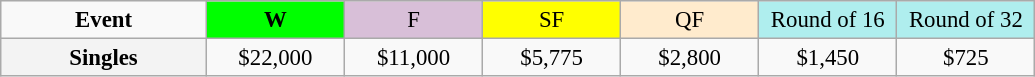<table class=wikitable style=font-size:95%;text-align:center>
<tr>
<td style="width:130px"><strong>Event</strong></td>
<td style="width:85px; background:lime"><strong>W</strong></td>
<td style="width:85px; background:thistle">F</td>
<td style="width:85px; background:#ffff00">SF</td>
<td style="width:85px; background:#ffebcd">QF</td>
<td style="width:85px; background:#afeeee">Round of 16</td>
<td style="width:85px; background:#afeeee">Round of 32</td>
</tr>
<tr>
<th style=background:#f3f3f3>Singles </th>
<td>$22,000</td>
<td>$11,000</td>
<td>$5,775</td>
<td>$2,800</td>
<td>$1,450</td>
<td>$725</td>
</tr>
</table>
